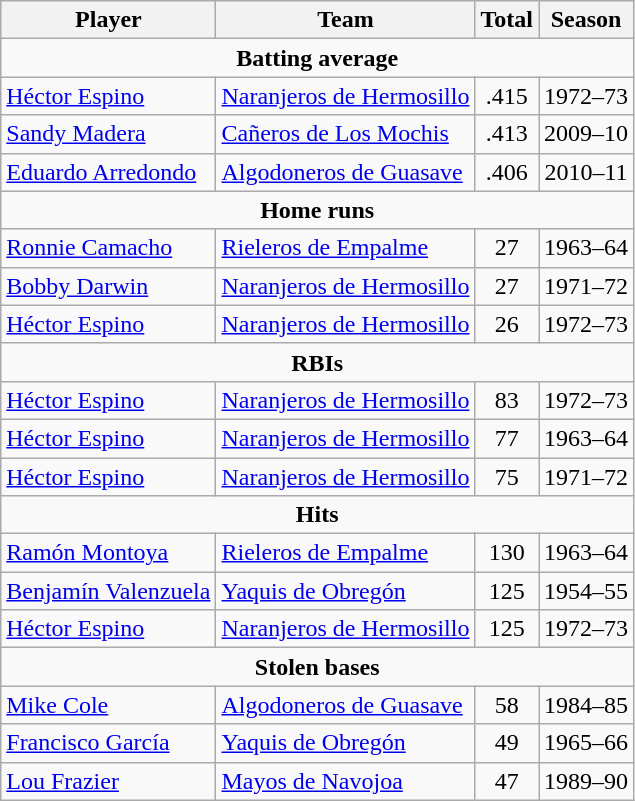<table class="wikitable" style="clear: left">
<tr style="text-align:center;">
<th>Player</th>
<th>Team</th>
<th>Total</th>
<th>Season</th>
</tr>
<tr>
<td colspan="4" style="text-align:center;"><strong>Batting average</strong></td>
</tr>
<tr>
<td> <a href='#'>Héctor Espino</a></td>
<td><a href='#'>Naranjeros de Hermosillo</a></td>
<td align=center>.415</td>
<td align=center>1972–73</td>
</tr>
<tr>
<td> <a href='#'>Sandy Madera</a></td>
<td><a href='#'>Cañeros de Los Mochis</a></td>
<td align=center>.413</td>
<td align=center>2009–10</td>
</tr>
<tr>
<td> <a href='#'>Eduardo Arredondo</a></td>
<td><a href='#'>Algodoneros de Guasave</a></td>
<td align=center>.406</td>
<td align=center>2010–11</td>
</tr>
<tr>
<td colspan="4" style="text-align:center;"><strong>Home runs</strong></td>
</tr>
<tr>
<td> <a href='#'>Ronnie Camacho</a></td>
<td><a href='#'>Rieleros de Empalme</a></td>
<td align=center>27</td>
<td align=center>1963–64</td>
</tr>
<tr>
<td> <a href='#'>Bobby Darwin</a></td>
<td><a href='#'>Naranjeros de Hermosillo</a></td>
<td align=center>27</td>
<td align=center>1971–72</td>
</tr>
<tr>
<td> <a href='#'>Héctor Espino</a></td>
<td><a href='#'>Naranjeros de Hermosillo</a></td>
<td align=center>26</td>
<td align=center>1972–73</td>
</tr>
<tr>
<td colspan="4" style="text-align:center;"><strong>RBIs</strong></td>
</tr>
<tr>
<td> <a href='#'>Héctor Espino</a></td>
<td><a href='#'>Naranjeros de Hermosillo</a></td>
<td align=center>83</td>
<td align=center>1972–73</td>
</tr>
<tr>
<td> <a href='#'>Héctor Espino</a></td>
<td><a href='#'>Naranjeros de Hermosillo</a></td>
<td align=center>77</td>
<td align=center>1963–64</td>
</tr>
<tr>
<td> <a href='#'>Héctor Espino</a></td>
<td><a href='#'>Naranjeros de Hermosillo</a></td>
<td align=center>75</td>
<td align=center>1971–72</td>
</tr>
<tr>
<td colspan="4" style="text-align:center;"><strong>Hits</strong></td>
</tr>
<tr>
<td> <a href='#'>Ramón Montoya</a></td>
<td><a href='#'>Rieleros de Empalme</a></td>
<td align=center>130</td>
<td align=center>1963–64</td>
</tr>
<tr>
<td> <a href='#'>Benjamín Valenzuela</a></td>
<td><a href='#'>Yaquis de Obregón</a></td>
<td align=center>125</td>
<td align=center>1954–55</td>
</tr>
<tr>
<td> <a href='#'>Héctor Espino</a></td>
<td><a href='#'>Naranjeros de Hermosillo</a></td>
<td align=center>125</td>
<td align=center>1972–73</td>
</tr>
<tr>
<td colspan="4" style="text-align:center;"><strong>Stolen bases</strong></td>
</tr>
<tr>
<td> <a href='#'>Mike Cole</a></td>
<td><a href='#'>Algodoneros de Guasave</a></td>
<td align=center>58</td>
<td align=center>1984–85</td>
</tr>
<tr>
<td> <a href='#'>Francisco García</a></td>
<td><a href='#'>Yaquis de Obregón</a></td>
<td align=center>49</td>
<td align=center>1965–66</td>
</tr>
<tr>
<td> <a href='#'>Lou Frazier</a></td>
<td><a href='#'>Mayos de Navojoa</a></td>
<td align=center>47</td>
<td align=center>1989–90</td>
</tr>
</table>
